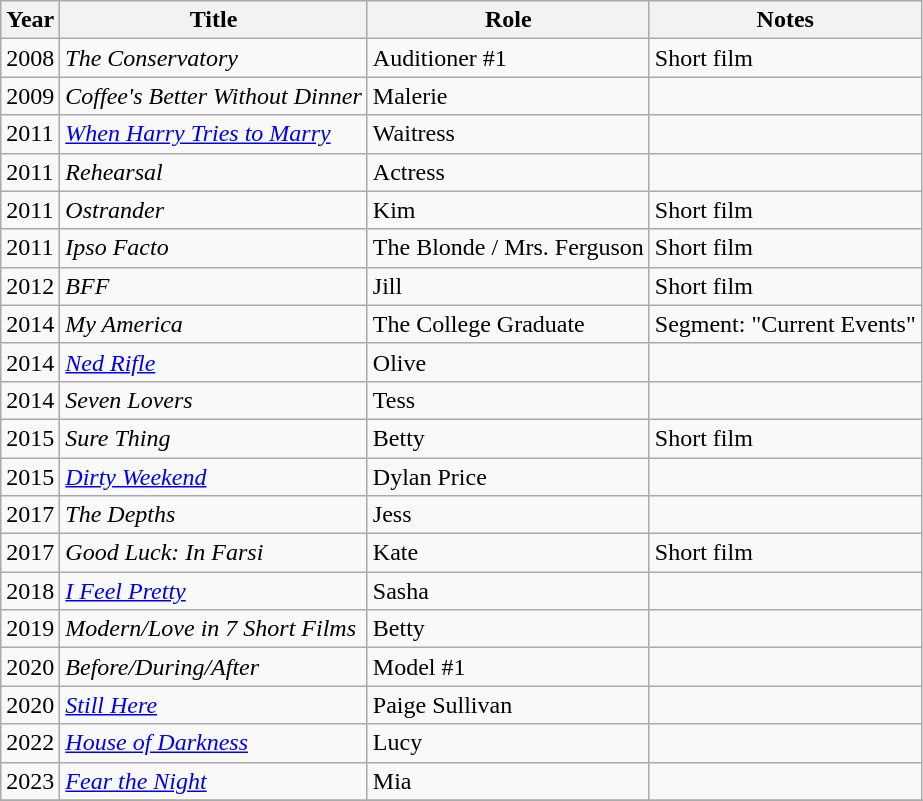<table class="wikitable sortable">
<tr>
<th>Year</th>
<th>Title</th>
<th>Role</th>
<th>Notes</th>
</tr>
<tr>
<td>2008</td>
<td><em>The Conservatory</em></td>
<td>Auditioner #1</td>
<td>Short film</td>
</tr>
<tr>
<td>2009</td>
<td><em>Coffee's Better Without Dinner</em></td>
<td>Malerie</td>
<td></td>
</tr>
<tr>
<td>2011</td>
<td><em><a href='#'>When Harry Tries to Marry</a></em></td>
<td>Waitress</td>
<td></td>
</tr>
<tr>
<td>2011</td>
<td><em>Rehearsal</em></td>
<td>Actress</td>
<td></td>
</tr>
<tr>
<td>2011</td>
<td><em>Ostrander</em></td>
<td>Kim</td>
<td>Short film</td>
</tr>
<tr>
<td>2011</td>
<td><em>Ipso Facto</em></td>
<td>The Blonde / Mrs. Ferguson</td>
<td>Short film</td>
</tr>
<tr>
<td>2012</td>
<td><em>BFF</em></td>
<td>Jill</td>
<td>Short film</td>
</tr>
<tr>
<td>2014</td>
<td><em>My America</em></td>
<td>The College Graduate</td>
<td>Segment: "Current Events"</td>
</tr>
<tr>
<td>2014</td>
<td><em><a href='#'>Ned Rifle</a></em></td>
<td>Olive</td>
<td></td>
</tr>
<tr>
<td>2014</td>
<td><em>Seven Lovers</em></td>
<td>Tess</td>
<td></td>
</tr>
<tr>
<td>2015</td>
<td><em>Sure Thing</em></td>
<td>Betty</td>
<td>Short film</td>
</tr>
<tr>
<td>2015</td>
<td><em><a href='#'>Dirty Weekend</a></em></td>
<td>Dylan Price</td>
<td></td>
</tr>
<tr>
<td>2017</td>
<td><em>The Depths</em></td>
<td>Jess</td>
<td></td>
</tr>
<tr>
<td>2017</td>
<td><em>Good Luck: In Farsi</em></td>
<td>Kate</td>
<td>Short film</td>
</tr>
<tr>
<td>2018</td>
<td><em><a href='#'>I Feel Pretty</a></em></td>
<td>Sasha</td>
<td></td>
</tr>
<tr>
<td>2019</td>
<td><em>Modern/Love in 7 Short Films</em></td>
<td>Betty</td>
<td></td>
</tr>
<tr>
<td>2020</td>
<td><em>Before/During/After</em></td>
<td>Model #1</td>
<td></td>
</tr>
<tr>
<td>2020</td>
<td><em><a href='#'>Still Here</a></em></td>
<td>Paige Sullivan</td>
<td></td>
</tr>
<tr>
<td>2022</td>
<td><em><a href='#'>House of Darkness</a></em></td>
<td>Lucy</td>
<td></td>
</tr>
<tr>
<td>2023</td>
<td><em><a href='#'>Fear the Night</a></em></td>
<td>Mia</td>
<td></td>
</tr>
<tr>
</tr>
</table>
